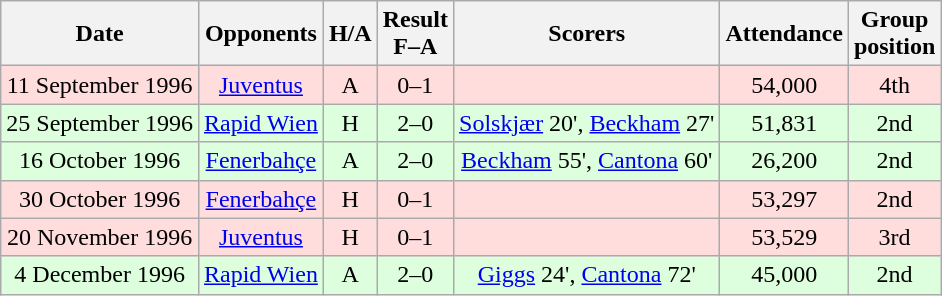<table class="wikitable" style="text-align:center">
<tr>
<th>Date</th>
<th>Opponents</th>
<th>H/A</th>
<th>Result<br>F–A</th>
<th>Scorers</th>
<th>Attendance</th>
<th>Group<br>position</th>
</tr>
<tr bgcolor="#ffdddd">
<td>11 September 1996</td>
<td><a href='#'>Juventus</a></td>
<td>A</td>
<td>0–1</td>
<td></td>
<td>54,000</td>
<td>4th</td>
</tr>
<tr bgcolor="#ddffdd">
<td>25 September 1996</td>
<td><a href='#'>Rapid Wien</a></td>
<td>H</td>
<td>2–0</td>
<td><a href='#'>Solskjær</a> 20', <a href='#'>Beckham</a> 27'</td>
<td>51,831</td>
<td>2nd</td>
</tr>
<tr bgcolor="#ddffdd">
<td>16 October 1996</td>
<td><a href='#'>Fenerbahçe</a></td>
<td>A</td>
<td>2–0</td>
<td><a href='#'>Beckham</a> 55', <a href='#'>Cantona</a> 60'</td>
<td>26,200</td>
<td>2nd</td>
</tr>
<tr bgcolor="#ffdddd">
<td>30 October 1996</td>
<td><a href='#'>Fenerbahçe</a></td>
<td>H</td>
<td>0–1</td>
<td></td>
<td>53,297</td>
<td>2nd</td>
</tr>
<tr bgcolor="#ffdddd">
<td>20 November 1996</td>
<td><a href='#'>Juventus</a></td>
<td>H</td>
<td>0–1</td>
<td></td>
<td>53,529</td>
<td>3rd</td>
</tr>
<tr bgcolor="#ddffdd">
<td>4 December 1996</td>
<td><a href='#'>Rapid Wien</a></td>
<td>A</td>
<td>2–0</td>
<td><a href='#'>Giggs</a> 24', <a href='#'>Cantona</a> 72'</td>
<td>45,000</td>
<td>2nd</td>
</tr>
</table>
